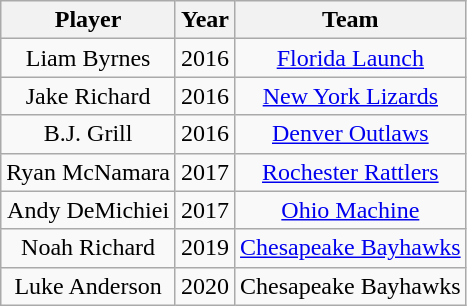<table class= "wikitable" style="text-align:center">
<tr>
<th>Player</th>
<th>Year</th>
<th>Team</th>
</tr>
<tr>
<td>Liam Byrnes</td>
<td>2016</td>
<td><a href='#'>Florida Launch</a></td>
</tr>
<tr>
<td>Jake Richard</td>
<td>2016</td>
<td><a href='#'>New York Lizards</a></td>
</tr>
<tr>
<td>B.J. Grill</td>
<td>2016</td>
<td><a href='#'>Denver Outlaws</a></td>
</tr>
<tr>
<td>Ryan McNamara</td>
<td>2017</td>
<td><a href='#'>Rochester Rattlers</a></td>
</tr>
<tr>
<td>Andy DeMichiei</td>
<td>2017</td>
<td><a href='#'>Ohio Machine</a></td>
</tr>
<tr>
<td>Noah Richard</td>
<td>2019</td>
<td><a href='#'>Chesapeake Bayhawks</a></td>
</tr>
<tr>
<td>Luke Anderson</td>
<td>2020</td>
<td>Chesapeake Bayhawks</td>
</tr>
</table>
